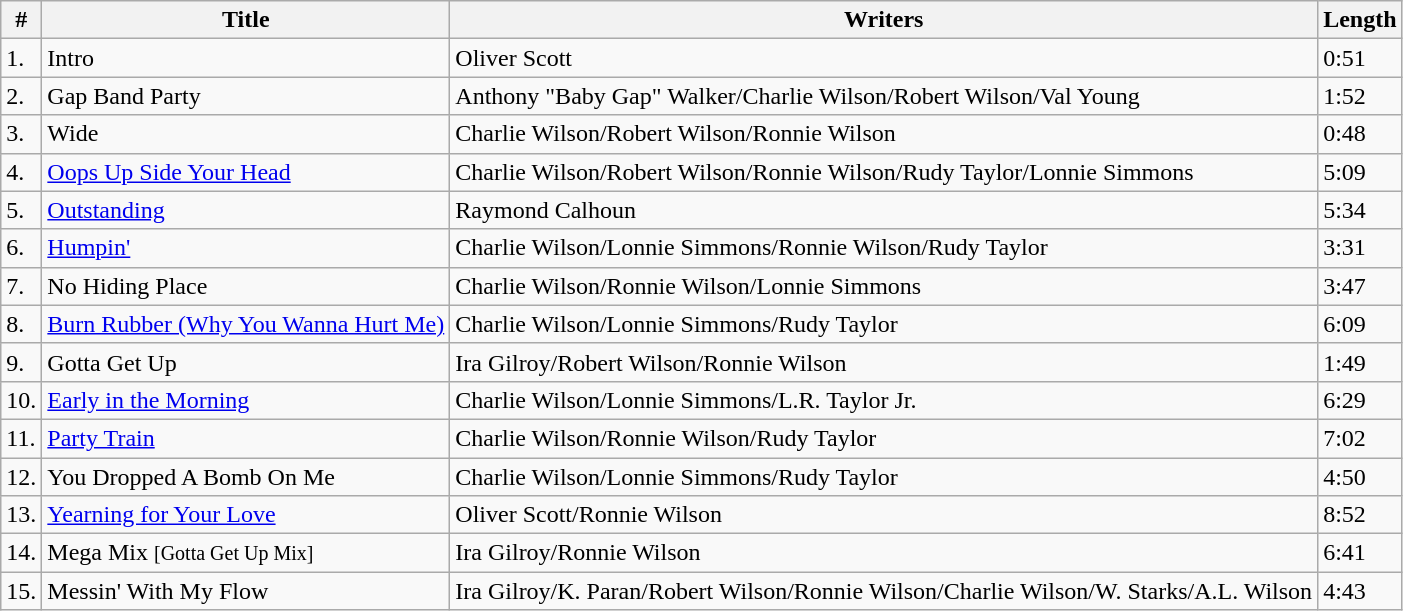<table class="wikitable">
<tr>
<th>#</th>
<th>Title</th>
<th>Writers</th>
<th>Length</th>
</tr>
<tr>
<td>1.</td>
<td>Intro</td>
<td>Oliver Scott</td>
<td>0:51</td>
</tr>
<tr>
<td>2.</td>
<td>Gap Band Party</td>
<td>Anthony "Baby Gap" Walker/Charlie Wilson/Robert Wilson/Val Young</td>
<td>1:52</td>
</tr>
<tr>
<td>3.</td>
<td>Wide</td>
<td>Charlie Wilson/Robert Wilson/Ronnie Wilson</td>
<td>0:48</td>
</tr>
<tr>
<td>4.</td>
<td><a href='#'>Oops Up Side Your Head</a></td>
<td>Charlie Wilson/Robert Wilson/Ronnie Wilson/Rudy Taylor/Lonnie Simmons</td>
<td>5:09</td>
</tr>
<tr>
<td>5.</td>
<td><a href='#'>Outstanding</a></td>
<td>Raymond Calhoun</td>
<td>5:34</td>
</tr>
<tr>
<td>6.</td>
<td><a href='#'>Humpin'</a></td>
<td>Charlie Wilson/Lonnie Simmons/Ronnie Wilson/Rudy Taylor</td>
<td>3:31</td>
</tr>
<tr>
<td>7.</td>
<td>No Hiding Place</td>
<td>Charlie Wilson/Ronnie Wilson/Lonnie Simmons</td>
<td>3:47</td>
</tr>
<tr>
<td>8.</td>
<td><a href='#'>Burn Rubber (Why You Wanna Hurt Me)</a></td>
<td>Charlie Wilson/Lonnie Simmons/Rudy Taylor</td>
<td>6:09</td>
</tr>
<tr>
<td>9.</td>
<td>Gotta Get Up</td>
<td>Ira Gilroy/Robert Wilson/Ronnie Wilson</td>
<td>1:49</td>
</tr>
<tr>
<td>10.</td>
<td><a href='#'>Early in the Morning</a></td>
<td>Charlie Wilson/Lonnie Simmons/L.R. Taylor Jr.</td>
<td>6:29</td>
</tr>
<tr>
<td>11.</td>
<td><a href='#'>Party Train</a></td>
<td>Charlie Wilson/Ronnie Wilson/Rudy Taylor</td>
<td>7:02</td>
</tr>
<tr>
<td>12.</td>
<td>You Dropped A Bomb On Me</td>
<td>Charlie Wilson/Lonnie Simmons/Rudy Taylor</td>
<td>4:50</td>
</tr>
<tr>
<td>13.</td>
<td><a href='#'>Yearning for Your Love</a></td>
<td>Oliver Scott/Ronnie Wilson</td>
<td>8:52</td>
</tr>
<tr>
<td>14.</td>
<td>Mega Mix <small>[Gotta Get Up Mix]</small></td>
<td>Ira Gilroy/Ronnie Wilson</td>
<td>6:41</td>
</tr>
<tr>
<td>15.</td>
<td>Messin' With My Flow</td>
<td>Ira Gilroy/K. Paran/Robert Wilson/Ronnie Wilson/Charlie Wilson/W. Starks/A.L. Wilson</td>
<td>4:43</td>
</tr>
</table>
